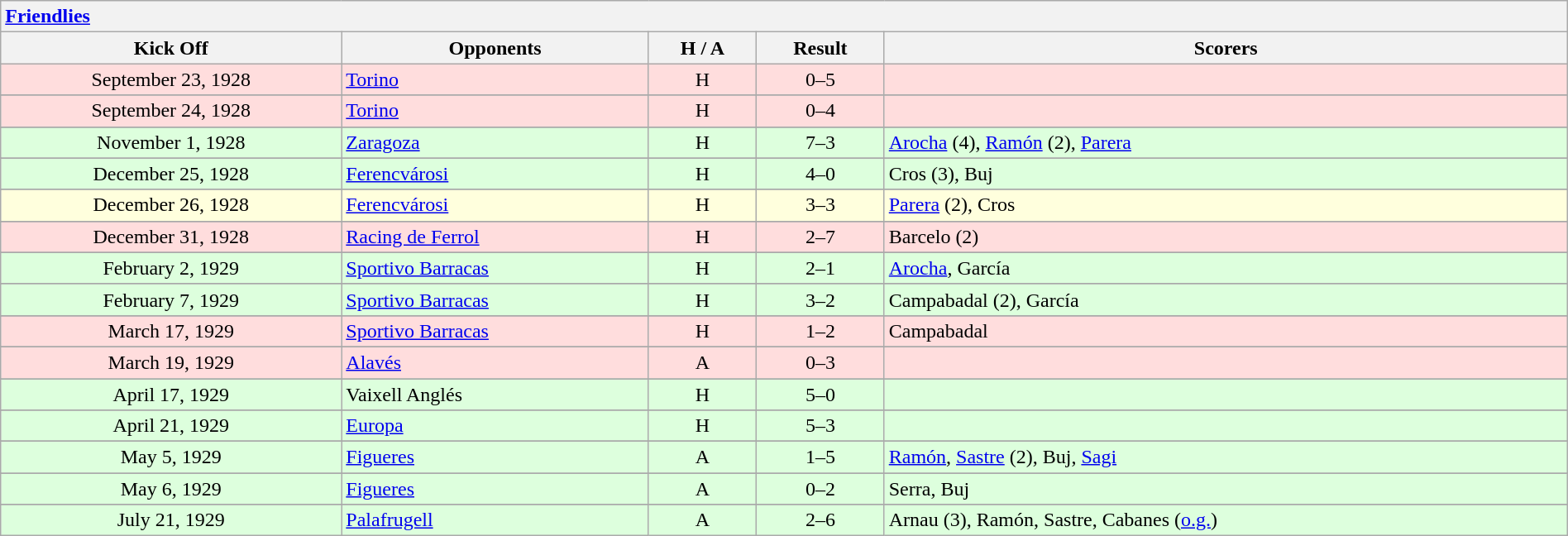<table class="wikitable collapsible collapsed" style="width:100%;">
<tr>
<th colspan="8" style="text-align:left;"><a href='#'>Friendlies</a></th>
</tr>
<tr>
<th>Kick Off</th>
<th>Opponents</th>
<th>H / A</th>
<th>Result</th>
<th>Scorers</th>
</tr>
<tr bgcolor="#ffdddd">
<td align=center>September 23, 1928</td>
<td> <a href='#'>Torino</a></td>
<td align=center>H</td>
<td align=center>0–5</td>
<td></td>
</tr>
<tr>
</tr>
<tr bgcolor="#ffdddd">
<td align=center>September 24, 1928</td>
<td> <a href='#'>Torino</a></td>
<td align=center>H</td>
<td align=center>0–4</td>
<td></td>
</tr>
<tr>
</tr>
<tr bgcolor="#ddffdd">
<td align=center>November 1, 1928</td>
<td> <a href='#'>Zaragoza</a></td>
<td align=center>H</td>
<td align=center>7–3</td>
<td><a href='#'>Arocha</a> (4), <a href='#'>Ramón</a> (2), <a href='#'>Parera</a></td>
</tr>
<tr>
</tr>
<tr bgcolor="#ddffdd">
<td align=center>December 25, 1928</td>
<td> <a href='#'>Ferencvárosi</a></td>
<td align=center>H</td>
<td align=center>4–0</td>
<td>Cros (3), Buj</td>
</tr>
<tr>
</tr>
<tr bgcolor="#ffffdd">
<td align=center>December 26, 1928</td>
<td> <a href='#'>Ferencvárosi</a></td>
<td align=center>H</td>
<td align=center>3–3</td>
<td><a href='#'>Parera</a> (2), Cros</td>
</tr>
<tr>
</tr>
<tr bgcolor="#ffdddd">
<td align=center>December 31, 1928</td>
<td> <a href='#'>Racing de Ferrol</a></td>
<td align=center>H</td>
<td align=center>2–7</td>
<td>Barcelo (2)</td>
</tr>
<tr>
</tr>
<tr bgcolor="#ddffdd">
<td align=center>February 2, 1929</td>
<td> <a href='#'>Sportivo Barracas</a></td>
<td align=center>H</td>
<td align=center>2–1</td>
<td><a href='#'>Arocha</a>, García</td>
</tr>
<tr>
</tr>
<tr bgcolor="#ddffdd">
<td align=center>February 7, 1929</td>
<td> <a href='#'>Sportivo Barracas</a></td>
<td align=center>H</td>
<td align=center>3–2</td>
<td>Campabadal (2), García</td>
</tr>
<tr>
</tr>
<tr bgcolor="#ffdddd">
<td align=center>March 17, 1929</td>
<td> <a href='#'>Sportivo Barracas</a></td>
<td align=center>H</td>
<td align=center>1–2</td>
<td>Campabadal</td>
</tr>
<tr>
</tr>
<tr bgcolor="#ffdddd">
<td align=center>March 19, 1929</td>
<td> <a href='#'>Alavés</a></td>
<td align=center>A</td>
<td align=center>0–3</td>
<td></td>
</tr>
<tr>
</tr>
<tr bgcolor="#ddffdd">
<td align=center>April 17, 1929</td>
<td> Vaixell Anglés</td>
<td align=center>H</td>
<td align=center>5–0</td>
<td></td>
</tr>
<tr>
</tr>
<tr bgcolor="#ddffdd">
<td align=center>April 21, 1929</td>
<td> <a href='#'>Europa</a></td>
<td align=center>H</td>
<td align=center>5–3</td>
<td></td>
</tr>
<tr>
</tr>
<tr bgcolor="#ddffdd">
<td align=center>May 5, 1929</td>
<td> <a href='#'>Figueres</a></td>
<td align=center>A</td>
<td align=center>1–5</td>
<td><a href='#'>Ramón</a>, <a href='#'>Sastre</a> (2), Buj, <a href='#'>Sagi</a></td>
</tr>
<tr>
</tr>
<tr bgcolor="#ddffdd">
<td align=center>May 6, 1929</td>
<td> <a href='#'>Figueres</a></td>
<td align=center>A</td>
<td align=center>0–2</td>
<td>Serra, Buj</td>
</tr>
<tr>
</tr>
<tr bgcolor="#ddffdd">
<td align=center>July 21, 1929</td>
<td> <a href='#'>Palafrugell</a></td>
<td align=center>A</td>
<td align=center>2–6</td>
<td>Arnau (3), Ramón, Sastre, Cabanes  (<a href='#'>o.g.</a>)</td>
</tr>
</table>
